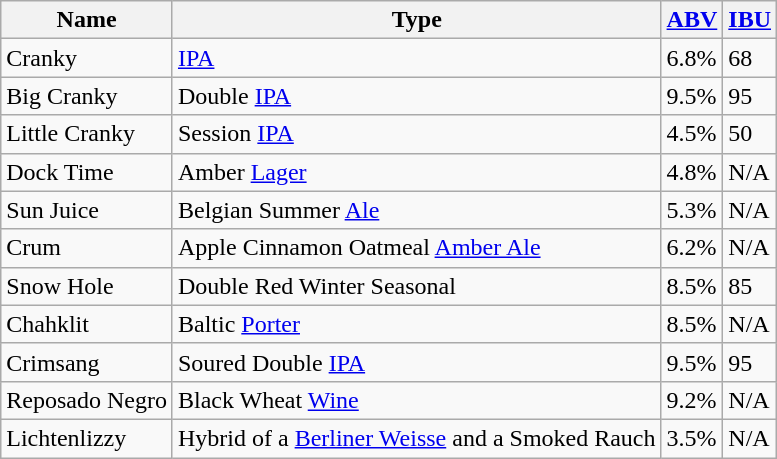<table class="wikitable">
<tr>
<th>Name</th>
<th>Type</th>
<th><a href='#'>ABV</a></th>
<th><a href='#'>IBU</a></th>
</tr>
<tr>
<td>Cranky</td>
<td><a href='#'>IPA</a></td>
<td>6.8%</td>
<td>68</td>
</tr>
<tr>
<td>Big Cranky</td>
<td>Double <a href='#'>IPA</a></td>
<td>9.5%</td>
<td>95</td>
</tr>
<tr>
<td>Little Cranky</td>
<td>Session <a href='#'>IPA</a></td>
<td>4.5%</td>
<td>50</td>
</tr>
<tr>
<td>Dock Time</td>
<td>Amber <a href='#'>Lager</a></td>
<td>4.8%</td>
<td>N/A</td>
</tr>
<tr>
<td>Sun Juice</td>
<td>Belgian Summer <a href='#'>Ale</a></td>
<td>5.3%</td>
<td>N/A</td>
</tr>
<tr>
<td>Crum</td>
<td>Apple Cinnamon Oatmeal <a href='#'>Amber Ale</a></td>
<td>6.2%</td>
<td>N/A</td>
</tr>
<tr>
<td>Snow Hole</td>
<td>Double Red Winter Seasonal</td>
<td>8.5%</td>
<td>85</td>
</tr>
<tr>
<td>Chahklit</td>
<td>Baltic <a href='#'>Porter</a></td>
<td>8.5%</td>
<td>N/A</td>
</tr>
<tr>
<td>Crimsang</td>
<td>Soured Double <a href='#'>IPA</a></td>
<td>9.5%</td>
<td>95</td>
</tr>
<tr>
<td>Reposado Negro</td>
<td>Black Wheat <a href='#'>Wine</a></td>
<td>9.2%</td>
<td>N/A</td>
</tr>
<tr>
<td>Lichtenlizzy</td>
<td>Hybrid of a <a href='#'>Berliner Weisse</a> and a Smoked Rauch</td>
<td>3.5%</td>
<td>N/A</td>
</tr>
</table>
